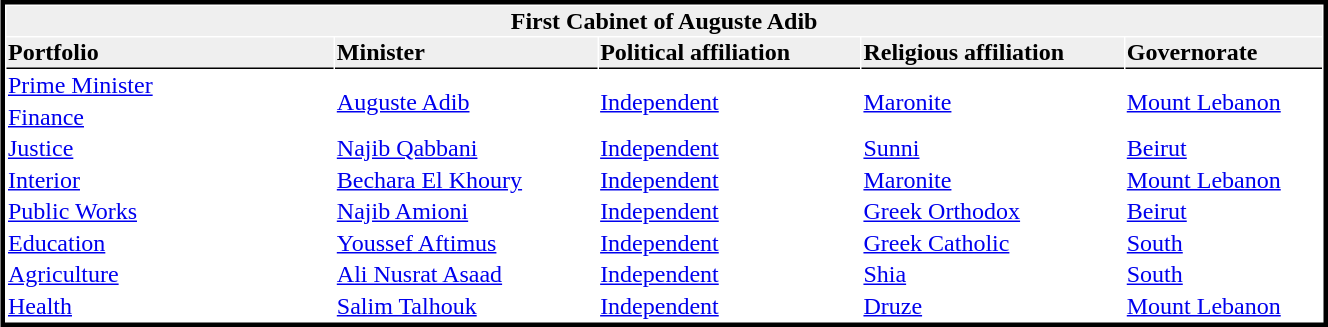<table width="70%" border="0" align="center" cellpadding="1" cellspacing="1" style="margin:3px; border:3px solid;">
<tr>
<td colspan="5" style="text-align:center; background:#efefef"><strong>First Cabinet of Auguste Adib</strong></td>
</tr>
<tr>
<td width="25%" style="border-bottom:1px solid; background:#efefef;"><strong>Portfolio</strong></td>
<td width="20%" style="border-bottom:1px solid; background:#efefef;"><strong>Minister</strong></td>
<td width="20%" style="border-bottom:1px solid; background:#efefef;"><strong>Political affiliation</strong></td>
<td width="20%" style="border-bottom:1px solid; background:#efefef;"><strong>Religious affiliation</strong></td>
<td width="15%" style="border-bottom:1px solid; background:#efefef;"><strong>Governorate</strong></td>
</tr>
<tr>
<td><a href='#'>Prime Minister</a></td>
<td rowspan="2"><a href='#'>Auguste Adib</a></td>
<td rowspan="2"> <a href='#'>Independent</a></td>
<td rowspan="2"><a href='#'>Maronite</a></td>
<td rowspan="2"><a href='#'>Mount Lebanon</a></td>
</tr>
<tr>
<td><a href='#'>Finance</a></td>
</tr>
<tr>
<td><a href='#'>Justice</a></td>
<td><a href='#'>Najib Qabbani</a></td>
<td> <a href='#'>Independent</a></td>
<td><a href='#'>Sunni</a></td>
<td><a href='#'>Beirut</a></td>
</tr>
<tr>
<td><a href='#'>Interior</a></td>
<td><a href='#'>Bechara El Khoury</a></td>
<td> <a href='#'>Independent</a></td>
<td><a href='#'>Maronite</a></td>
<td><a href='#'>Mount Lebanon</a></td>
</tr>
<tr>
<td><a href='#'>Public Works</a></td>
<td><a href='#'>Najib Amioni</a></td>
<td> <a href='#'>Independent</a></td>
<td><a href='#'>Greek Orthodox</a></td>
<td><a href='#'>Beirut</a></td>
</tr>
<tr>
<td><a href='#'>Education</a></td>
<td><a href='#'>Youssef Aftimus</a></td>
<td> <a href='#'>Independent</a></td>
<td><a href='#'>Greek Catholic</a></td>
<td><a href='#'>South</a></td>
</tr>
<tr>
<td><a href='#'>Agriculture</a></td>
<td><a href='#'>Ali Nusrat Asaad</a></td>
<td> <a href='#'>Independent</a></td>
<td><a href='#'>Shia</a></td>
<td><a href='#'>South</a></td>
</tr>
<tr>
<td><a href='#'>Health</a></td>
<td><a href='#'>Salim Talhouk</a></td>
<td> <a href='#'>Independent</a></td>
<td><a href='#'>Druze</a></td>
<td><a href='#'>Mount Lebanon</a></td>
</tr>
</table>
